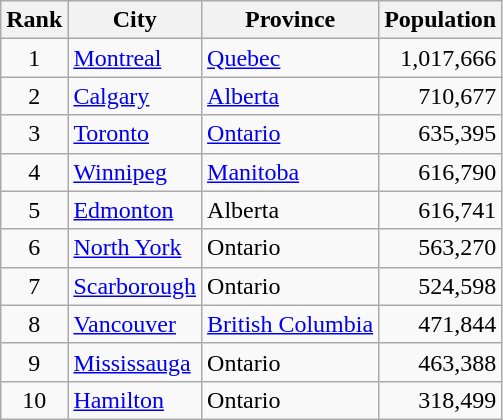<table class="wikitable sortable">
<tr>
<th>Rank</th>
<th>City</th>
<th>Province</th>
<th>Population</th>
</tr>
<tr>
<td align=center>1</td>
<td><a href='#'>Montreal</a></td>
<td><a href='#'>Quebec</a></td>
<td align=right>1,017,666</td>
</tr>
<tr>
<td align=center>2</td>
<td><a href='#'>Calgary</a></td>
<td><a href='#'>Alberta</a></td>
<td align=right>710,677</td>
</tr>
<tr>
<td align=center>3</td>
<td><a href='#'>Toronto</a></td>
<td><a href='#'>Ontario</a></td>
<td align=right>635,395</td>
</tr>
<tr>
<td align=center>4</td>
<td><a href='#'>Winnipeg</a></td>
<td><a href='#'>Manitoba</a></td>
<td align=right>616,790</td>
</tr>
<tr>
<td align=center>5</td>
<td><a href='#'>Edmonton</a></td>
<td>Alberta</td>
<td align=right>616,741</td>
</tr>
<tr>
<td align=center>6</td>
<td><a href='#'>North York</a></td>
<td>Ontario</td>
<td align=right>563,270</td>
</tr>
<tr>
<td align=center>7</td>
<td><a href='#'>Scarborough</a></td>
<td>Ontario</td>
<td align=right>524,598</td>
</tr>
<tr>
<td align=center>8</td>
<td><a href='#'>Vancouver</a></td>
<td><a href='#'>British Columbia</a></td>
<td align=right>471,844</td>
</tr>
<tr>
<td align=center>9</td>
<td><a href='#'>Mississauga</a></td>
<td>Ontario</td>
<td align=right>463,388</td>
</tr>
<tr>
<td align=center>10</td>
<td><a href='#'>Hamilton</a></td>
<td>Ontario</td>
<td align=right>318,499</td>
</tr>
</table>
